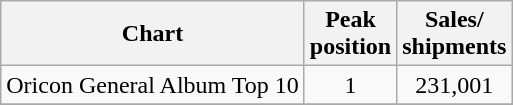<table class="wikitable">
<tr>
<th align="left">Chart</th>
<th align="center">Peak<br>position</th>
<th align="center">Sales/<br>shipments</th>
</tr>
<tr>
<td align="left">Oricon General Album Top 10</td>
<td align="center">1</td>
<td align="center">231,001</td>
</tr>
<tr>
</tr>
</table>
